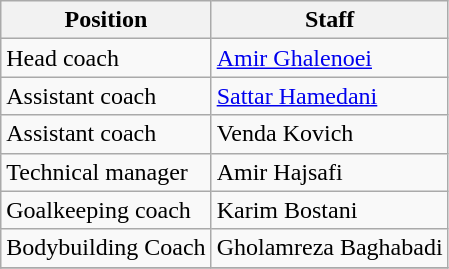<table class="wikitable">
<tr>
<th>Position</th>
<th>Staff</th>
</tr>
<tr>
<td>Head coach</td>
<td> <a href='#'>Amir Ghalenoei</a></td>
</tr>
<tr>
<td>Assistant coach</td>
<td> <a href='#'>Sattar Hamedani</a></td>
</tr>
<tr>
<td>Assistant coach</td>
<td> Venda Kovich</td>
</tr>
<tr>
<td>Technical manager</td>
<td> Amir Hajsafi</td>
</tr>
<tr>
<td>Goalkeeping coach</td>
<td> Karim Bostani</td>
</tr>
<tr>
<td>Bodybuilding Coach</td>
<td> Gholamreza Baghabadi</td>
</tr>
<tr>
</tr>
</table>
